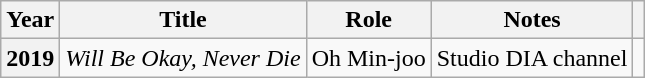<table class="wikitable plainrowheaders">
<tr>
<th scope="col">Year</th>
<th scope="col">Title</th>
<th scope="col">Role</th>
<th scope="col">Notes</th>
<th scope="col"></th>
</tr>
<tr>
<th scope="row">2019</th>
<td><em>Will Be Okay, Never Die</em></td>
<td>Oh Min-joo</td>
<td>Studio DIA channel</td>
<td style="text-align:center"></td>
</tr>
</table>
